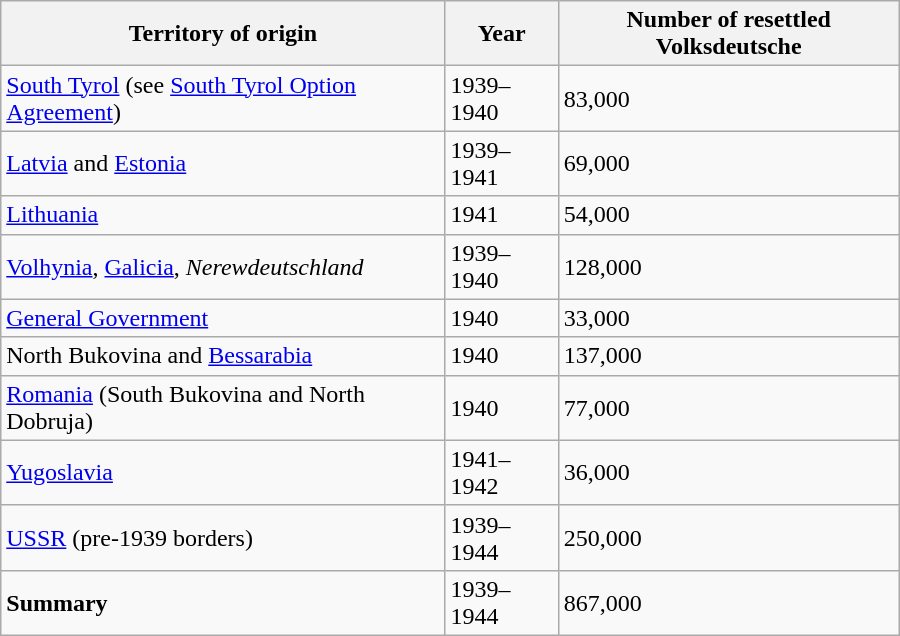<table class="wikitable sortable" style="width:600px;">
<tr>
<th>Territory of origin</th>
<th>Year</th>
<th>Number of resettled Volksdeutsche</th>
</tr>
<tr>
<td><a href='#'>South Tyrol</a> (see <a href='#'>South Tyrol Option Agreement</a>)</td>
<td>1939–1940</td>
<td>83,000</td>
</tr>
<tr>
<td><a href='#'>Latvia</a> and <a href='#'>Estonia</a></td>
<td>1939–1941</td>
<td>69,000</td>
</tr>
<tr>
<td><a href='#'>Lithuania</a></td>
<td>1941</td>
<td>54,000</td>
</tr>
<tr>
<td><a href='#'>Volhynia</a>, <a href='#'>Galicia</a>, <em>Nerewdeutschland</em></td>
<td>1939–1940</td>
<td>128,000</td>
</tr>
<tr>
<td><a href='#'>General Government</a></td>
<td>1940</td>
<td>33,000</td>
</tr>
<tr>
<td>North Bukovina and <a href='#'>Bessarabia</a></td>
<td>1940</td>
<td>137,000</td>
</tr>
<tr>
<td><a href='#'>Romania</a> (South Bukovina and North Dobruja)</td>
<td>1940</td>
<td>77,000</td>
</tr>
<tr>
<td><a href='#'>Yugoslavia</a></td>
<td>1941–1942</td>
<td>36,000</td>
</tr>
<tr>
<td><a href='#'>USSR</a> (pre-1939 borders)</td>
<td>1939–1944</td>
<td>250,000</td>
</tr>
<tr>
<td><strong>Summary</strong></td>
<td>1939–1944</td>
<td>867,000</td>
</tr>
</table>
